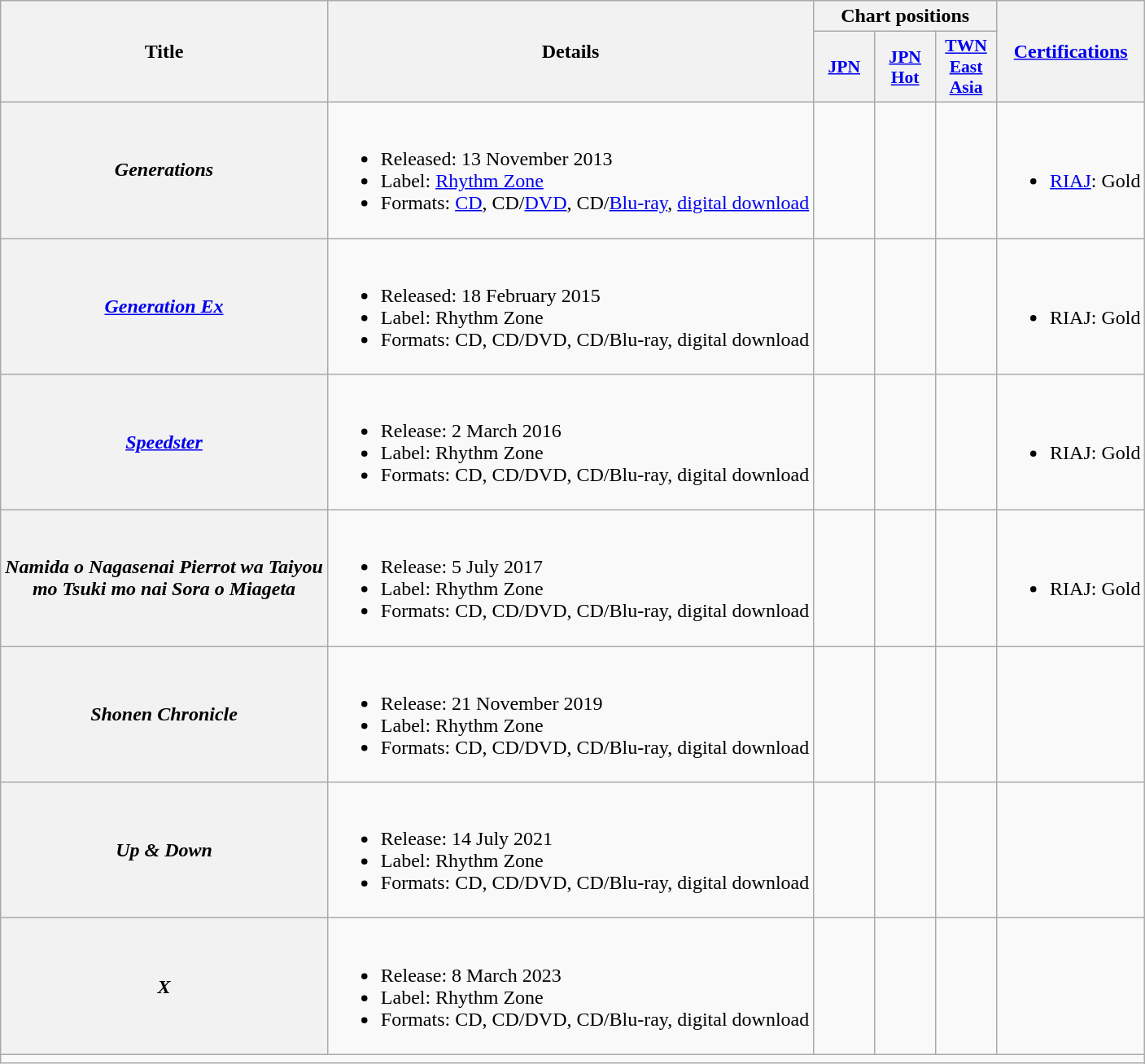<table class="wikitable plainrowheaders">
<tr>
<th rowspan="2">Title</th>
<th rowspan="2">Details</th>
<th colspan="3">Chart positions</th>
<th rowspan="2"><a href='#'>Certifications</a></th>
</tr>
<tr>
<th scope="col" style="width:3em;font-size:90%;"><a href='#'>JPN</a><br></th>
<th scope="col" style="width:3em;font-size:90%;"><a href='#'>JPN Hot</a><br></th>
<th scope="col" style="width:3em;font-size:90%;"><a href='#'>TWN East Asia</a><br></th>
</tr>
<tr>
<th scope="row"><em>Generations</em></th>
<td><br><ul><li>Released: 13 November 2013 </li><li>Label: <a href='#'>Rhythm Zone</a></li><li>Formats: <a href='#'>CD</a>, CD/<a href='#'>DVD</a>, CD/<a href='#'>Blu-ray</a>, <a href='#'>digital download</a></li></ul></td>
<td></td>
<td></td>
<td></td>
<td><br><ul><li><a href='#'>RIAJ</a>: Gold</li></ul></td>
</tr>
<tr>
<th scope="row"><em><a href='#'>Generation Ex</a></em></th>
<td><br><ul><li>Released: 18 February 2015 </li><li>Label: Rhythm Zone</li><li>Formats: CD, CD/DVD, CD/Blu-ray, digital download</li></ul></td>
<td></td>
<td></td>
<td></td>
<td><br><ul><li>RIAJ: Gold</li></ul></td>
</tr>
<tr>
<th scope="row"><em><a href='#'>Speedster</a></em></th>
<td><br><ul><li>Release: 2 March 2016 </li><li>Label: Rhythm Zone</li><li>Formats:  CD, CD/DVD, CD/Blu-ray, digital download</li></ul></td>
<td></td>
<td></td>
<td></td>
<td><br><ul><li>RIAJ: Gold</li></ul></td>
</tr>
<tr>
<th scope="row"><em>Namida o Nagasenai Pierrot wa Taiyou<br>mo Tsuki mo nai Sora o Miageta</em></th>
<td><br><ul><li>Release: 5 July 2017 </li><li>Label: Rhythm Zone</li><li>Formats: CD, CD/DVD, CD/Blu-ray, digital download</li></ul></td>
<td></td>
<td></td>
<td></td>
<td><br><ul><li>RIAJ: Gold</li></ul></td>
</tr>
<tr>
<th scope="row"><em>Shonen Chronicle</em></th>
<td><br><ul><li>Release: 21 November 2019 </li><li>Label: Rhythm Zone</li><li>Formats:  CD, CD/DVD, CD/Blu-ray, digital download</li></ul></td>
<td></td>
<td></td>
<td></td>
<td></td>
</tr>
<tr>
<th scope="row"><em>Up & Down</em></th>
<td><br><ul><li>Release: 14 July 2021 </li><li>Label: Rhythm Zone</li><li>Formats: CD, CD/DVD, CD/Blu-ray, digital download</li></ul></td>
<td></td>
<td></td>
<td></td>
<td></td>
</tr>
<tr>
<th scope="row"><em>X</em></th>
<td><br><ul><li>Release: 8 March 2023 </li><li>Label: Rhythm Zone</li><li>Formats: CD, CD/DVD, CD/Blu-ray, digital download</li></ul></td>
<td></td>
<td></td>
<td></td>
<td></td>
</tr>
<tr>
<td colspan="6"></td>
</tr>
</table>
